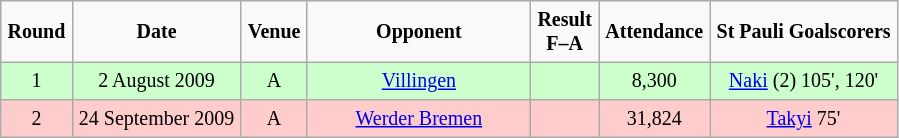<table border="2" cellpadding="4" cellspacing="0" style="text-align:center; background: #f9f9f9; border: 1px #aaa solid; border-collapse: collapse; font-size: smaller;">
<tr>
<th>Round</th>
<th>Date</th>
<th>Venue</th>
<th width="140px">Opponent</th>
<th>Result<br>F–A</th>
<th>Attendance</th>
<th>St Pauli Goalscorers</th>
</tr>
<tr bgcolor="#CCFFCC">
<td>1</td>
<td>2 August 2009</td>
<td>A</td>
<td><a href='#'>Villingen</a></td>
<td></td>
<td>8,300</td>
<td><a href='#'>Naki</a> (2) 105', 120'</td>
</tr>
<tr bgcolor="#FFCCCC">
<td>2</td>
<td>24 September 2009</td>
<td>A</td>
<td><a href='#'>Werder Bremen</a></td>
<td></td>
<td>31,824</td>
<td><a href='#'>Takyi</a> 75'</td>
</tr>
</table>
